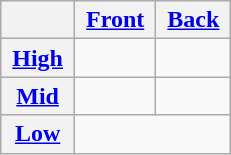<table class="wikitable">
<tr>
<th rowspan=1></th>
<th colspan=1> <a href='#'>Front</a> </th>
<th colspan=1> <a href='#'>Back</a> </th>
</tr>
<tr>
<th> <strong><a href='#'>High</a></strong> </th>
<td align="center"></td>
<td align=center></td>
</tr>
<tr>
<th> <strong><a href='#'>Mid</a></strong> </th>
<td align="center"></td>
<td align=center></td>
</tr>
<tr>
<th> <strong><a href='#'>Low</a></strong> </th>
<td colspan="2" align="center"></td>
</tr>
</table>
